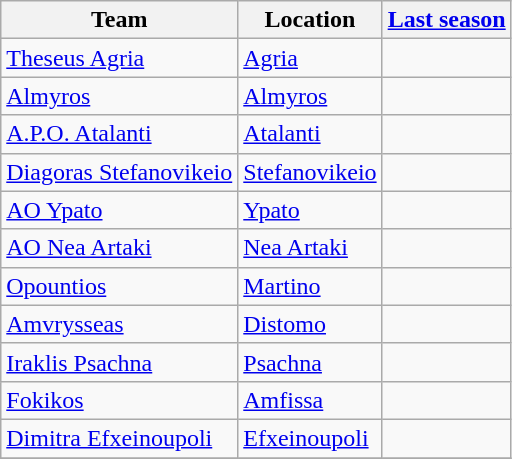<table class="wikitable sortable">
<tr>
<th>Team</th>
<th>Location</th>
<th><a href='#'>Last season</a></th>
</tr>
<tr>
<td><a href='#'>Theseus Agria</a></td>
<td><a href='#'>Agria</a></td>
<td></td>
</tr>
<tr>
<td><a href='#'>Almyros</a></td>
<td><a href='#'>Almyros</a></td>
<td></td>
</tr>
<tr>
<td><a href='#'>A.P.O. Atalanti</a></td>
<td><a href='#'>Atalanti</a></td>
<td></td>
</tr>
<tr>
<td><a href='#'>Diagoras Stefanovikeio</a></td>
<td><a href='#'>Stefanovikeio</a></td>
<td></td>
</tr>
<tr>
<td><a href='#'>AO Ypato</a></td>
<td><a href='#'>Ypato</a></td>
<td></td>
</tr>
<tr>
<td><a href='#'>AO Nea Artaki</a></td>
<td><a href='#'>Nea Artaki</a></td>
<td></td>
</tr>
<tr>
<td><a href='#'>Opountios</a></td>
<td><a href='#'>Martino</a></td>
<td></td>
</tr>
<tr>
<td><a href='#'>Amvrysseas</a></td>
<td><a href='#'>Distomo</a></td>
<td></td>
</tr>
<tr>
<td><a href='#'>Iraklis Psachna</a></td>
<td><a href='#'>Psachna</a></td>
<td></td>
</tr>
<tr>
<td><a href='#'>Fokikos</a></td>
<td><a href='#'>Amfissa</a></td>
<td></td>
</tr>
<tr>
<td><a href='#'>Dimitra Efxeinoupoli</a></td>
<td><a href='#'>Efxeinoupoli</a></td>
<td></td>
</tr>
<tr>
</tr>
</table>
